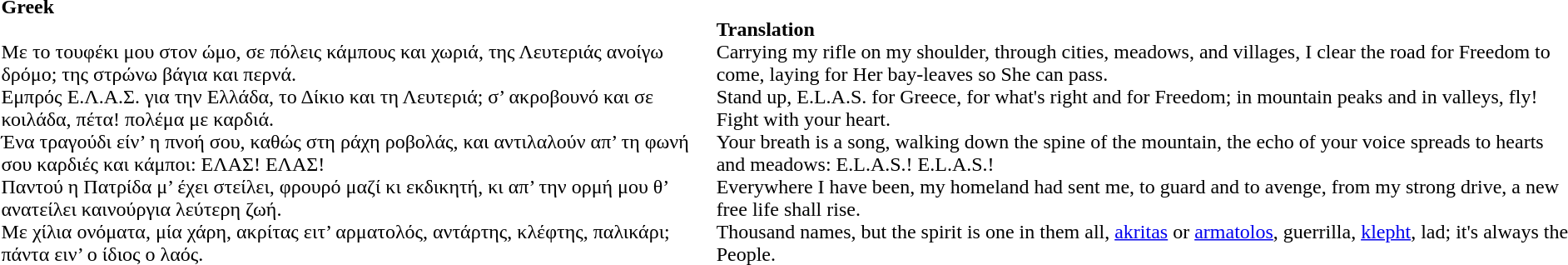<table>
<tr>
<td><strong>Greek</strong><br><br>Με το τουφέκι μου στον ώμο,
σε πόλεις κάμπους και χωριά,
της Λευτεριάς ανοίγω δρόμο;
της στρώνω βάγια και περνά.<br>Εμπρός Ε.Λ.Α.Σ. για την Ελλάδα,
το Δίκιο και τη Λευτεριά;
σ’ ακροβουνό και σε κοιλάδα,
πέτα! πολέμα με καρδιά.<br>Ένα τραγούδι είν’ η πνοή σου,
καθώς στη ράχη ροβολάς,
και αντιλαλούν απ’ τη φωνή σου
καρδιές και κάμποι: ΕΛΑΣ! ΕΛΑΣ!<br>Παντού η Πατρίδα μ’ έχει στείλει,
φρουρό μαζί κι εκδικητή,
κι απ’ την ορμή μου θ’ ανατείλει
καινούργια λεύτερη ζωή.<br>Με χίλια ονόματα, μία χάρη,
ακρίτας ειτ’ αρματολός,
αντάρτης, κλέφτης, παλικάρι;
πάντα ειν’ ο ίδιος ο λαός.</td>
<td><br><strong>Translation</strong><br>
Carrying my rifle on my shoulder,
through cities, meadows, and villages,
I clear the road for Freedom to come,
laying for Her bay-leaves so She can pass.<br>Stand up, E.L.A.S. for Greece,
for what's right and for Freedom;
in mountain peaks and in valleys,
fly! Fight with your heart.<br>Your breath is a song,
walking down the spine of the mountain,
the echo of your voice spreads
to hearts and meadows: E.L.A.S.! E.L.A.S.!<br>Everywhere I have been, my homeland had sent me,
to guard and to avenge,
from my strong drive,
a new free life shall rise.<br>Thousand names, but the spirit is one in them all,
<a href='#'>akritas</a> or <a href='#'>armatolos</a>,
guerrilla, <a href='#'>klepht</a>, lad;
it's always the People.</td>
</tr>
</table>
